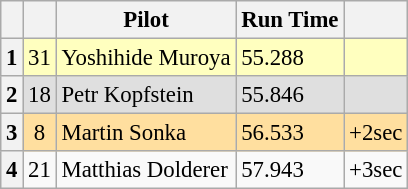<table class="wikitable" style="font-size: 95%;">
<tr>
<th></th>
<th></th>
<th>Pilot</th>
<th>Run Time</th>
<th></th>
</tr>
<tr>
<th>1</th>
<td style="background:#ffffbf; text-align: center;">31</td>
<td style="background:#ffffbf;"> Yoshihide Muroya</td>
<td style="background:#ffffbf;">55.288</td>
<td style="background:#ffffbf;"></td>
</tr>
<tr>
<th>2</th>
<td style="background:#dfdfdf; text-align: center;">18</td>
<td style="background:#dfdfdf;"> Petr Kopfstein</td>
<td style="background:#dfdfdf;">55.846</td>
<td style="background:#dfdfdf;"></td>
</tr>
<tr>
<th>3</th>
<td style="background:#ffdf9f; text-align: center;">8</td>
<td style="background:#ffdf9f;"> Martin Sonka</td>
<td style="background:#ffdf9f;">56.533</td>
<td style="background:#ffdf9f;">+2sec</td>
</tr>
<tr>
<th>4</th>
<td style="text-align: center;">21</td>
<td> Matthias Dolderer</td>
<td>57.943</td>
<td>+3sec</td>
</tr>
</table>
